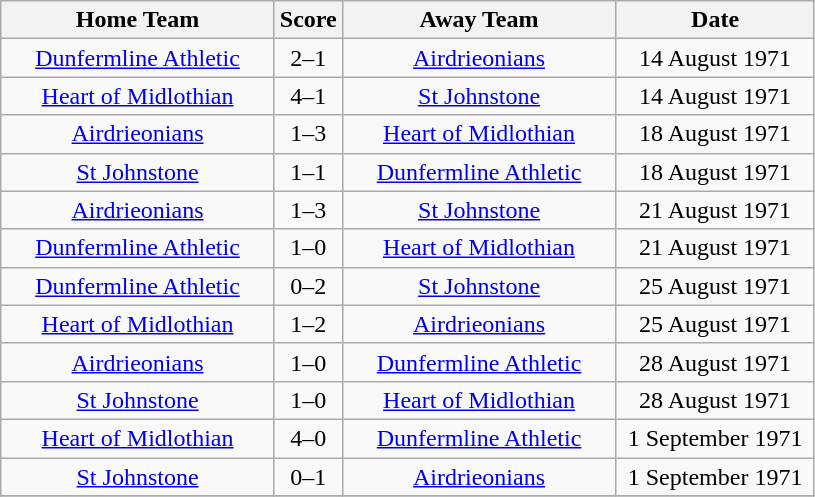<table class="wikitable" style="text-align:center;">
<tr>
<th width=175>Home Team</th>
<th width=20>Score</th>
<th width=175>Away Team</th>
<th width= 125>Date</th>
</tr>
<tr>
<td><a href='#'>Dunfermline Athletic</a></td>
<td>2–1</td>
<td><a href='#'>Airdrieonians</a></td>
<td>14 August 1971</td>
</tr>
<tr>
<td><a href='#'>Heart of Midlothian</a></td>
<td>4–1</td>
<td><a href='#'>St Johnstone</a></td>
<td>14 August 1971</td>
</tr>
<tr>
<td><a href='#'>Airdrieonians</a></td>
<td>1–3</td>
<td><a href='#'>Heart of Midlothian</a></td>
<td>18 August 1971</td>
</tr>
<tr>
<td><a href='#'>St Johnstone</a></td>
<td>1–1</td>
<td><a href='#'>Dunfermline Athletic</a></td>
<td>18 August 1971</td>
</tr>
<tr>
<td><a href='#'>Airdrieonians</a></td>
<td>1–3</td>
<td><a href='#'>St Johnstone</a></td>
<td>21 August 1971</td>
</tr>
<tr>
<td><a href='#'>Dunfermline Athletic</a></td>
<td>1–0</td>
<td><a href='#'>Heart of Midlothian</a></td>
<td>21 August 1971</td>
</tr>
<tr>
<td><a href='#'>Dunfermline Athletic</a></td>
<td>0–2</td>
<td><a href='#'>St Johnstone</a></td>
<td>25 August 1971</td>
</tr>
<tr>
<td><a href='#'>Heart of Midlothian</a></td>
<td>1–2</td>
<td><a href='#'>Airdrieonians</a></td>
<td>25 August 1971</td>
</tr>
<tr>
<td><a href='#'>Airdrieonians</a></td>
<td>1–0</td>
<td><a href='#'>Dunfermline Athletic</a></td>
<td>28 August 1971</td>
</tr>
<tr>
<td><a href='#'>St Johnstone</a></td>
<td>1–0</td>
<td><a href='#'>Heart of Midlothian</a></td>
<td>28 August 1971</td>
</tr>
<tr>
<td><a href='#'>Heart of Midlothian</a></td>
<td>4–0</td>
<td><a href='#'>Dunfermline Athletic</a></td>
<td>1 September 1971</td>
</tr>
<tr>
<td><a href='#'>St Johnstone</a></td>
<td>0–1</td>
<td><a href='#'>Airdrieonians</a></td>
<td>1 September 1971</td>
</tr>
<tr>
</tr>
</table>
